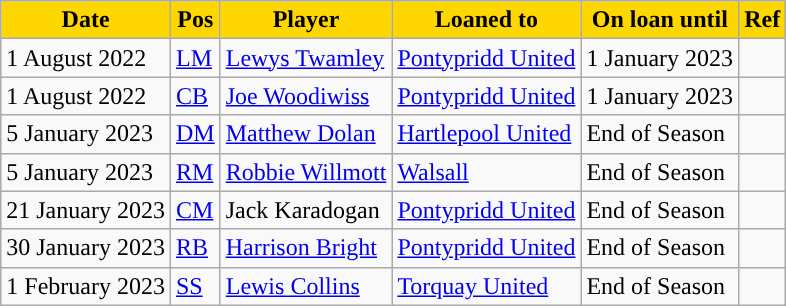<table class="wikitable plainrowheaders sortable">
<tr>
<th style="background:#FFD700; color:#000000; ">Date</th>
<th style="background:#FFD700; color:#000000; ">Pos</th>
<th style="background:#FFD700; color:#000000; ">Player</th>
<th style="background:#FFD700; color:#000000; ">Loaned to</th>
<th style="background:#FFD700; color:#000000; ">On loan until</th>
<th style="background:#FFD700; color:#000000; ">Ref</th>
</tr>
<tr>
<td>1 August 2022</td>
<td><a href='#'>LM</a></td>
<td> <a href='#'>Lewys Twamley</a></td>
<td> <a href='#'>Pontypridd United</a></td>
<td>1 January 2023</td>
<td></td>
</tr>
<tr>
<td>1 August 2022</td>
<td><a href='#'>CB</a></td>
<td> <a href='#'>Joe Woodiwiss</a></td>
<td> <a href='#'>Pontypridd United</a></td>
<td>1 January 2023</td>
<td></td>
</tr>
<tr>
<td>5 January 2023</td>
<td><a href='#'>DM</a></td>
<td> <a href='#'>Matthew Dolan</a></td>
<td> <a href='#'>Hartlepool United</a></td>
<td>End of Season</td>
<td></td>
</tr>
<tr>
<td>5 January 2023</td>
<td><a href='#'>RM</a></td>
<td> <a href='#'>Robbie Willmott</a></td>
<td> <a href='#'>Walsall</a></td>
<td>End of Season</td>
<td></td>
</tr>
<tr>
<td>21 January 2023</td>
<td><a href='#'>CM</a></td>
<td> Jack Karadogan</td>
<td> <a href='#'>Pontypridd United</a></td>
<td>End of Season</td>
<td></td>
</tr>
<tr>
<td>30 January 2023</td>
<td><a href='#'>RB</a></td>
<td> <a href='#'>Harrison Bright</a></td>
<td> <a href='#'>Pontypridd United</a></td>
<td>End of Season</td>
<td></td>
</tr>
<tr>
<td>1 February 2023</td>
<td><a href='#'>SS</a></td>
<td> <a href='#'>Lewis Collins</a></td>
<td> <a href='#'>Torquay United</a></td>
<td>End of Season</td>
<td></td>
</tr>
</table>
